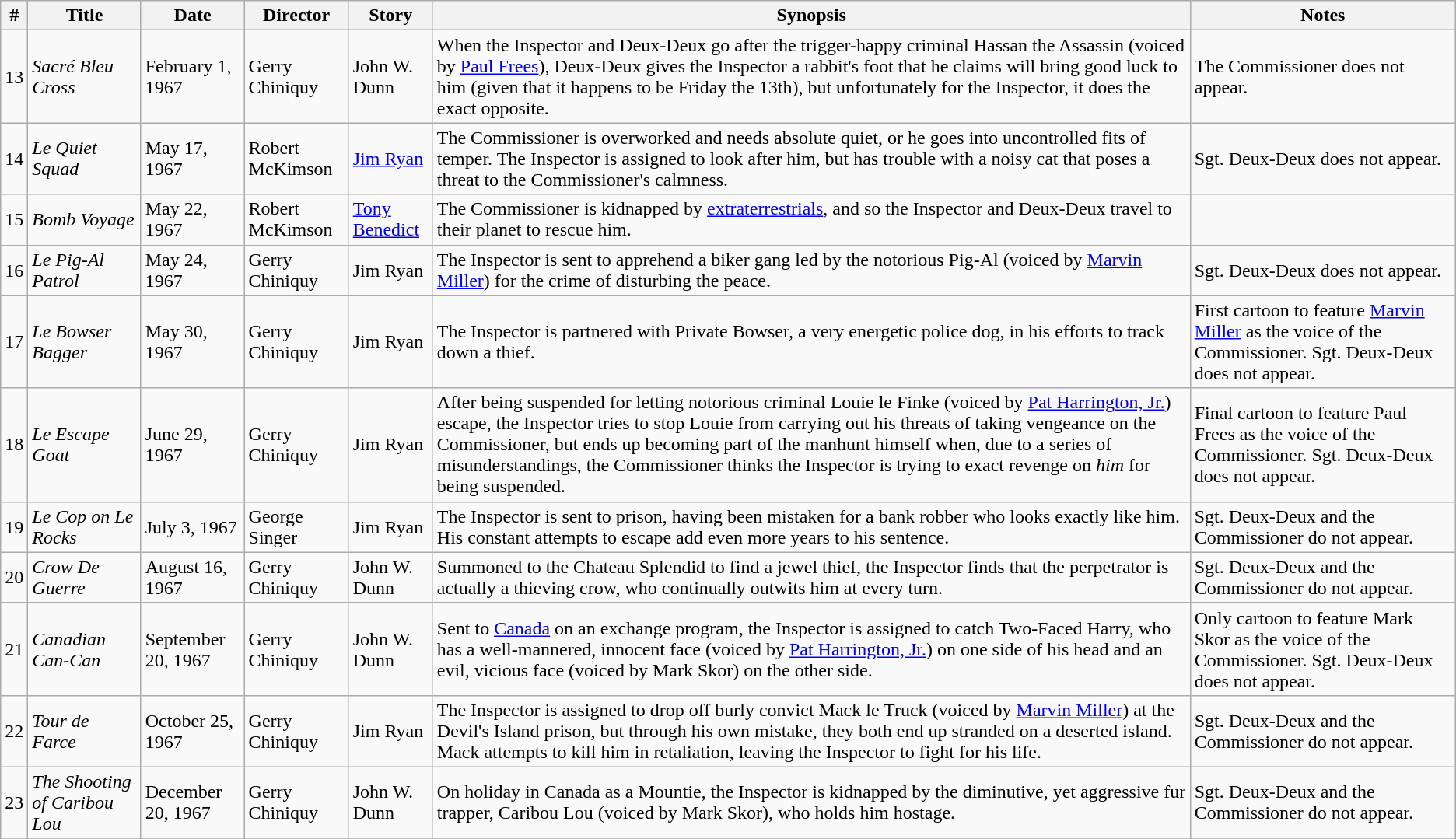<table class="wikitable">
<tr>
<th>#</th>
<th>Title</th>
<th>Date</th>
<th>Director</th>
<th>Story</th>
<th>Synopsis</th>
<th>Notes</th>
</tr>
<tr>
<td>13</td>
<td><em>Sacré Bleu Cross</em></td>
<td>February 1, 1967</td>
<td>Gerry Chiniquy</td>
<td>John W. Dunn</td>
<td>When the Inspector and Deux-Deux go after the trigger-happy criminal Hassan the Assassin (voiced by <a href='#'>Paul Frees</a>), Deux-Deux gives the Inspector a rabbit's foot that he claims will bring good luck to him (given that it happens to be Friday the 13th), but unfortunately for the Inspector, it does the exact opposite.</td>
<td>The Commissioner does not appear.</td>
</tr>
<tr>
<td>14</td>
<td><em>Le Quiet Squad</em></td>
<td>May 17, 1967</td>
<td>Robert McKimson</td>
<td><a href='#'>Jim Ryan</a></td>
<td>The Commissioner is overworked and needs absolute quiet, or he goes into uncontrolled fits of temper. The Inspector is assigned to look after him, but has trouble with a noisy cat that poses a threat to the Commissioner's calmness.</td>
<td>Sgt. Deux-Deux does not appear.</td>
</tr>
<tr>
<td>15</td>
<td><em>Bomb Voyage</em></td>
<td>May 22, 1967</td>
<td>Robert McKimson</td>
<td><a href='#'>Tony Benedict</a></td>
<td>The Commissioner is kidnapped by <a href='#'>extraterrestrials</a>, and so the Inspector and Deux-Deux travel to their planet to rescue him.</td>
<td></td>
</tr>
<tr>
<td>16</td>
<td><em>Le Pig-Al Patrol</em></td>
<td>May 24, 1967</td>
<td>Gerry Chiniquy</td>
<td>Jim Ryan</td>
<td>The Inspector is sent to apprehend a biker gang led by the notorious Pig-Al (voiced by <a href='#'>Marvin Miller</a>) for the crime of disturbing the peace.</td>
<td>Sgt. Deux-Deux does not appear.</td>
</tr>
<tr>
<td>17</td>
<td><em>Le Bowser Bagger </em></td>
<td>May 30, 1967</td>
<td>Gerry Chiniquy</td>
<td>Jim Ryan</td>
<td>The Inspector is partnered with Private Bowser, a very energetic police dog, in his efforts to track down a thief.</td>
<td>First cartoon to feature <a href='#'>Marvin Miller</a> as the voice of the Commissioner. Sgt. Deux-Deux does not appear.</td>
</tr>
<tr>
<td>18</td>
<td><em>Le Escape Goat </em></td>
<td>June 29, 1967</td>
<td>Gerry Chiniquy</td>
<td>Jim Ryan</td>
<td>After being suspended for letting notorious criminal Louie le Finke (voiced by <a href='#'>Pat Harrington, Jr.</a>) escape, the Inspector tries to stop Louie from carrying out his threats  of taking vengeance on the Commissioner, but ends up becoming part of the manhunt himself when, due to a series of misunderstandings, the Commissioner thinks the Inspector is trying to exact revenge on <em>him</em> for being suspended.</td>
<td>Final cartoon to feature Paul Frees as the voice of the Commissioner. Sgt. Deux-Deux does not appear.</td>
</tr>
<tr>
<td>19</td>
<td><em>Le Cop on Le Rocks</em></td>
<td>July 3, 1967</td>
<td>George Singer</td>
<td>Jim Ryan</td>
<td>The Inspector is sent to prison, having been mistaken for a bank robber who looks exactly like him. His constant attempts to escape add even more years to his sentence.</td>
<td>Sgt. Deux-Deux and the Commissioner do not appear.</td>
</tr>
<tr>
<td>20</td>
<td><em>Crow De Guerre </em></td>
<td>August 16, 1967</td>
<td>Gerry Chiniquy</td>
<td>John W. Dunn</td>
<td>Summoned to the Chateau Splendid to find a jewel thief, the Inspector finds that the perpetrator is actually a thieving crow, who continually outwits him at every turn.</td>
<td>Sgt. Deux-Deux and the Commissioner do not appear.</td>
</tr>
<tr>
<td>21</td>
<td><em>Canadian Can-Can</em></td>
<td>September 20, 1967</td>
<td>Gerry Chiniquy</td>
<td>John W. Dunn</td>
<td>Sent to <a href='#'>Canada</a> on an exchange program, the Inspector is assigned to catch Two-Faced Harry, who has a well-mannered, innocent face (voiced by <a href='#'>Pat Harrington, Jr.</a>) on one side of his head and an evil, vicious face (voiced by Mark Skor) on the other side.</td>
<td>Only cartoon to feature Mark Skor as the voice of the Commissioner. Sgt. Deux-Deux does not appear.</td>
</tr>
<tr>
<td>22</td>
<td><em>Tour de Farce</em></td>
<td>October 25, 1967</td>
<td>Gerry Chiniquy</td>
<td>Jim Ryan</td>
<td>The Inspector is assigned to drop off burly convict Mack le Truck (voiced by <a href='#'>Marvin Miller</a>) at the Devil's Island prison, but through his own mistake, they both end up stranded on a deserted island. Mack attempts to kill him in retaliation, leaving the Inspector to fight for his life.</td>
<td>Sgt. Deux-Deux and the Commissioner do not appear.</td>
</tr>
<tr>
<td>23</td>
<td><em>The Shooting of Caribou Lou</em></td>
<td>December 20, 1967</td>
<td>Gerry Chiniquy</td>
<td>John W. Dunn</td>
<td>On holiday in Canada as a Mountie, the Inspector is kidnapped by the diminutive, yet aggressive fur trapper, Caribou Lou (voiced by Mark Skor), who holds him hostage.</td>
<td>Sgt. Deux-Deux and the Commissioner do not appear.</td>
</tr>
<tr>
</tr>
</table>
